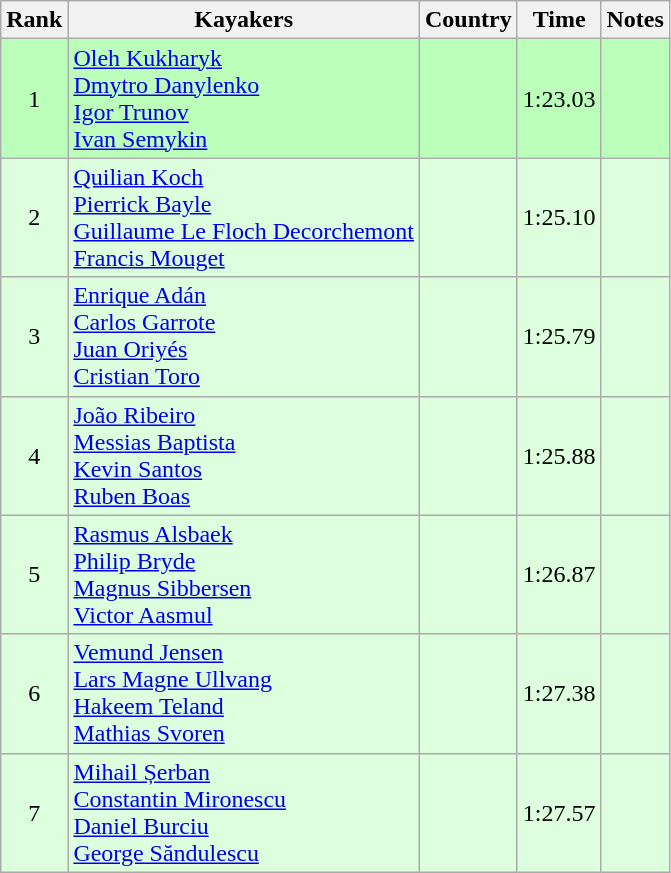<table class="wikitable" style="text-align:center">
<tr>
<th>Rank</th>
<th>Kayakers</th>
<th>Country</th>
<th>Time</th>
<th>Notes</th>
</tr>
<tr bgcolor=bbffbb>
<td>1</td>
<td align="left"><a href='#'>Oleh Kukharyk</a><br><a href='#'>Dmytro Danylenko</a><br><a href='#'>Igor Trunov</a><br><a href='#'>Ivan Semykin</a></td>
<td align="left"></td>
<td>1:23.03</td>
<td></td>
</tr>
<tr bgcolor=ddffdd>
<td>2</td>
<td align="left"><a href='#'>Quilian Koch</a><br><a href='#'>Pierrick Bayle</a><br><a href='#'>Guillaume Le Floch Decorchemont</a><br><a href='#'>Francis Mouget</a></td>
<td align="left"></td>
<td>1:25.10</td>
<td></td>
</tr>
<tr bgcolor=ddffdd>
<td>3</td>
<td align="left"><a href='#'>Enrique Adán</a><br><a href='#'>Carlos Garrote</a><br><a href='#'>Juan Oriyés</a><br><a href='#'>Cristian Toro</a></td>
<td align="left"></td>
<td>1:25.79</td>
<td></td>
</tr>
<tr bgcolor=ddffdd>
<td>4</td>
<td align="left"><a href='#'>João Ribeiro</a><br><a href='#'>Messias Baptista</a><br><a href='#'>Kevin Santos</a><br><a href='#'>Ruben Boas</a></td>
<td align="left"></td>
<td>1:25.88</td>
<td></td>
</tr>
<tr bgcolor=ddffdd>
<td>5</td>
<td align="left"><a href='#'>Rasmus Alsbaek</a><br><a href='#'>Philip Bryde</a><br><a href='#'>Magnus Sibbersen</a><br><a href='#'>Victor Aasmul</a></td>
<td align="left"></td>
<td>1:26.87</td>
<td></td>
</tr>
<tr bgcolor=ddffdd>
<td>6</td>
<td align="left"><a href='#'>Vemund Jensen</a><br><a href='#'>Lars Magne Ullvang</a><br><a href='#'>Hakeem Teland</a><br><a href='#'>Mathias Svoren</a></td>
<td align="left"></td>
<td>1:27.38</td>
<td></td>
</tr>
<tr bgcolor=ddffdd>
<td>7</td>
<td align="left"><a href='#'>Mihail Șerban</a><br><a href='#'>Constantin Mironescu</a><br><a href='#'>Daniel Burciu</a><br><a href='#'>George Săndulescu</a></td>
<td align="left"></td>
<td>1:27.57</td>
<td></td>
</tr>
</table>
